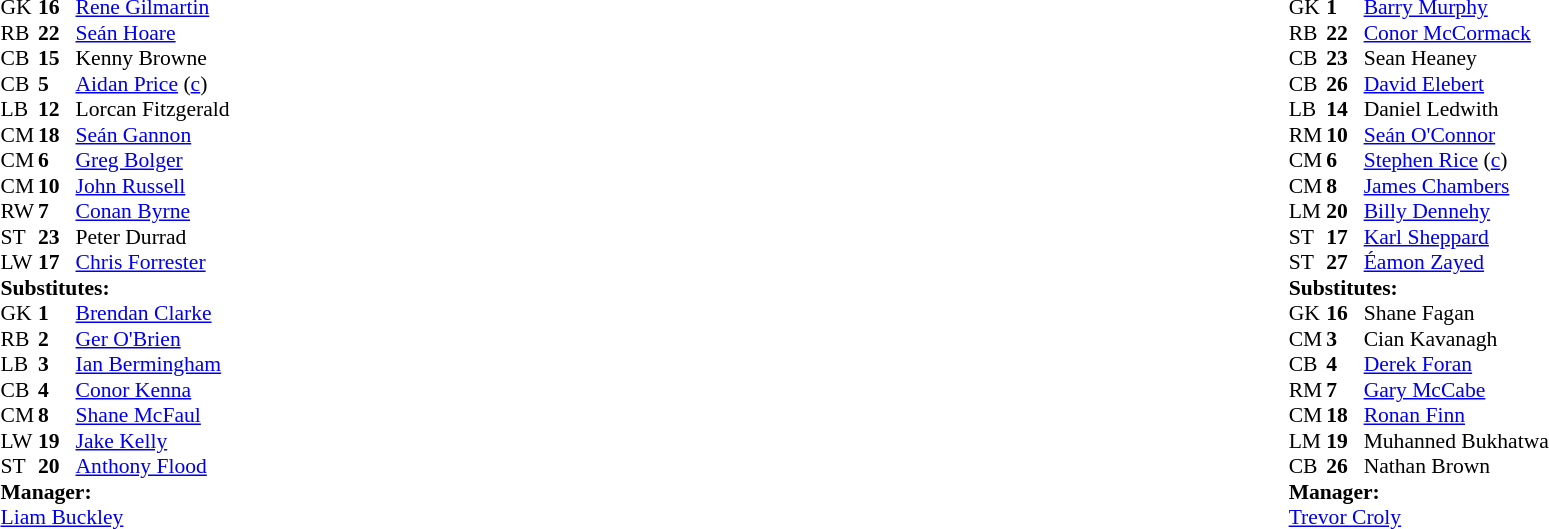<table style="width:100%">
<tr>
<td style="vertical-align:top; width:50%"><br><table cellspacing="0" cellpadding="0" style="font-size:90%">
<tr>
<th width=25></th>
<th width=25></th>
</tr>
<tr>
<td>GK</td>
<td><strong>16</strong></td>
<td> <a href='#'>Rene Gilmartin</a></td>
</tr>
<tr>
<td>RB</td>
<td><strong>22</strong></td>
<td> <a href='#'>Seán Hoare</a></td>
</tr>
<tr>
<td>CB</td>
<td><strong>15</strong></td>
<td> Kenny Browne</td>
</tr>
<tr>
<td>CB</td>
<td><strong>5</strong></td>
<td> <a href='#'>Aidan Price</a> (<a href='#'>c</a>)</td>
<td></td>
</tr>
<tr>
<td>LB</td>
<td><strong>12</strong></td>
<td> Lorcan Fitzgerald</td>
</tr>
<tr>
<td>CM</td>
<td><strong>18</strong></td>
<td> <a href='#'>Seán Gannon</a></td>
</tr>
<tr>
<td>CM</td>
<td><strong>6</strong></td>
<td> <a href='#'>Greg Bolger</a></td>
<td></td>
</tr>
<tr>
<td>CM</td>
<td><strong>10</strong></td>
<td> <a href='#'>John Russell</a></td>
<td></td>
</tr>
<tr>
<td>RW</td>
<td><strong>7</strong></td>
<td> <a href='#'>Conan Byrne</a></td>
<td></td>
</tr>
<tr>
<td>ST</td>
<td><strong>23</strong></td>
<td> Peter Durrad</td>
</tr>
<tr>
<td>LW</td>
<td><strong>17</strong></td>
<td> <a href='#'>Chris Forrester</a></td>
</tr>
<tr>
<td colspan=3><strong>Substitutes:</strong></td>
</tr>
<tr>
<td>GK</td>
<td><strong>1</strong></td>
<td> <a href='#'>Brendan Clarke</a></td>
</tr>
<tr>
<td>RB</td>
<td><strong>2</strong></td>
<td> <a href='#'>Ger O'Brien</a></td>
</tr>
<tr>
<td>LB</td>
<td><strong>3</strong></td>
<td> <a href='#'>Ian Bermingham</a></td>
</tr>
<tr>
<td>CB</td>
<td><strong>4</strong></td>
<td> <a href='#'>Conor Kenna</a></td>
<td></td>
</tr>
<tr>
<td>CM</td>
<td><strong>8</strong></td>
<td> <a href='#'>Shane McFaul</a></td>
<td></td>
</tr>
<tr>
<td>LW</td>
<td><strong>19</strong></td>
<td> <a href='#'>Jake Kelly</a></td>
<td></td>
</tr>
<tr>
<td>ST</td>
<td><strong>20</strong></td>
<td> <a href='#'>Anthony Flood</a></td>
</tr>
<tr>
<td colspan=3><strong>Manager:</strong></td>
</tr>
<tr>
<td colspan=4> <a href='#'>Liam Buckley</a></td>
</tr>
</table>
</td>
<td style="vertical-align:top"></td>
<td style="vertical-align:top; width:50%"><br><table cellspacing="0" cellpadding="0" style="font-size:90%; margin:auto">
<tr>
<th width=25></th>
<th width=25></th>
</tr>
<tr>
<td>GK</td>
<td><strong>1</strong></td>
<td> <a href='#'>Barry Murphy</a></td>
</tr>
<tr>
<td>RB</td>
<td><strong>22</strong></td>
<td> <a href='#'>Conor McCormack</a></td>
</tr>
<tr>
<td>CB</td>
<td><strong>23</strong></td>
<td> Sean Heaney</td>
</tr>
<tr>
<td>CB</td>
<td><strong>26</strong></td>
<td> <a href='#'>David Elebert</a></td>
</tr>
<tr>
<td>LB</td>
<td><strong>14</strong></td>
<td> Daniel Ledwith</td>
</tr>
<tr>
<td>RM</td>
<td><strong>10</strong></td>
<td> <a href='#'>Seán O'Connor</a></td>
<td></td>
<td></td>
</tr>
<tr>
<td>CM</td>
<td><strong>6</strong></td>
<td> <a href='#'>Stephen Rice</a> (<a href='#'>c</a>)</td>
<td></td>
<td></td>
</tr>
<tr>
<td>CM</td>
<td><strong>8</strong></td>
<td> <a href='#'>James Chambers</a></td>
<td></td>
<td></td>
</tr>
<tr>
<td>LM</td>
<td><strong>20</strong></td>
<td> <a href='#'>Billy Dennehy</a></td>
<td></td>
</tr>
<tr>
<td>ST</td>
<td><strong>17</strong></td>
<td> <a href='#'>Karl Sheppard</a></td>
<td></td>
</tr>
<tr>
<td>ST</td>
<td><strong>27</strong></td>
<td> <a href='#'>Éamon Zayed</a></td>
</tr>
<tr>
<td colspan=3><strong>Substitutes:</strong></td>
</tr>
<tr>
<td>GK</td>
<td><strong>16</strong></td>
<td> Shane Fagan</td>
</tr>
<tr>
<td>CM</td>
<td><strong>3</strong></td>
<td> Cian Kavanagh</td>
<td></td>
</tr>
<tr>
<td>CB</td>
<td><strong>4</strong></td>
<td> <a href='#'>Derek Foran</a></td>
</tr>
<tr>
<td>RM</td>
<td><strong>7</strong></td>
<td> <a href='#'>Gary McCabe</a></td>
<td></td>
</tr>
<tr>
<td>CM</td>
<td><strong>18</strong></td>
<td> <a href='#'>Ronan Finn</a></td>
<td></td>
</tr>
<tr>
<td>LM</td>
<td><strong>19</strong></td>
<td> Muhanned Bukhatwa</td>
</tr>
<tr>
<td>CB</td>
<td><strong>26</strong></td>
<td> Nathan Brown</td>
</tr>
<tr>
<td colspan=3><strong>Manager:</strong></td>
</tr>
<tr>
<td colspan=4> <a href='#'>Trevor Croly</a></td>
</tr>
</table>
</td>
</tr>
</table>
